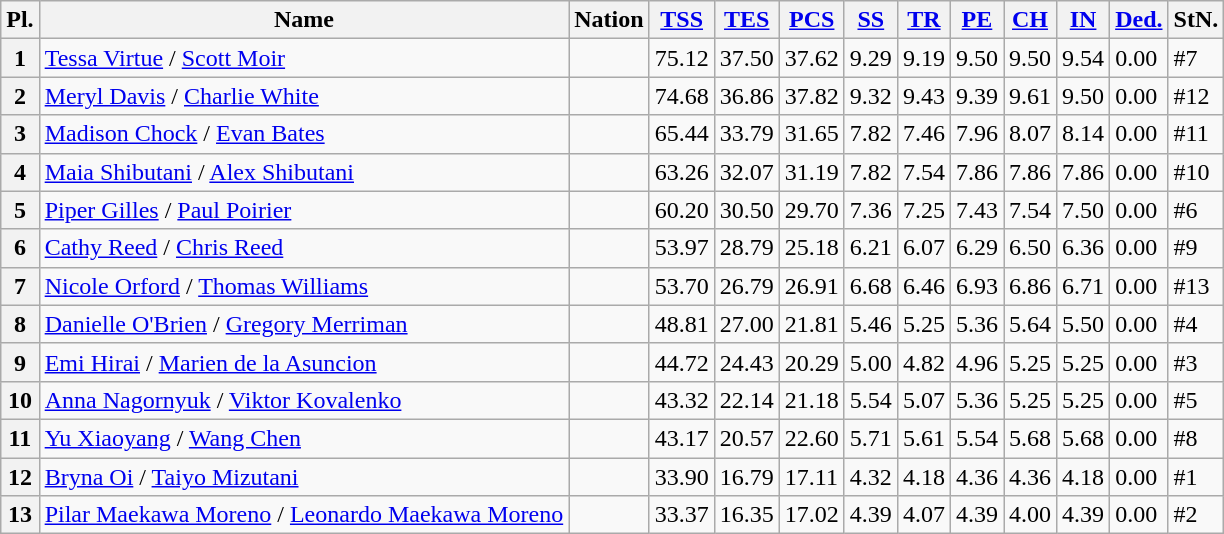<table class="wikitable sortable">
<tr>
<th>Pl.</th>
<th>Name</th>
<th>Nation</th>
<th><a href='#'>TSS</a></th>
<th><a href='#'>TES</a></th>
<th><a href='#'>PCS</a></th>
<th><a href='#'>SS</a></th>
<th><a href='#'>TR</a></th>
<th><a href='#'>PE</a></th>
<th><a href='#'>CH</a></th>
<th><a href='#'>IN</a></th>
<th><a href='#'>Ded.</a></th>
<th>StN.</th>
</tr>
<tr>
<th>1</th>
<td><a href='#'>Tessa Virtue</a> / <a href='#'>Scott Moir</a></td>
<td></td>
<td>75.12</td>
<td>37.50</td>
<td>37.62</td>
<td>9.29</td>
<td>9.19</td>
<td>9.50</td>
<td>9.50</td>
<td>9.54</td>
<td>0.00</td>
<td>#7</td>
</tr>
<tr>
<th>2</th>
<td><a href='#'>Meryl Davis</a> / <a href='#'>Charlie White</a></td>
<td></td>
<td>74.68</td>
<td>36.86</td>
<td>37.82</td>
<td>9.32</td>
<td>9.43</td>
<td>9.39</td>
<td>9.61</td>
<td>9.50</td>
<td>0.00</td>
<td>#12</td>
</tr>
<tr>
<th>3</th>
<td><a href='#'>Madison Chock</a> / <a href='#'>Evan Bates</a></td>
<td></td>
<td>65.44</td>
<td>33.79</td>
<td>31.65</td>
<td>7.82</td>
<td>7.46</td>
<td>7.96</td>
<td>8.07</td>
<td>8.14</td>
<td>0.00</td>
<td>#11</td>
</tr>
<tr>
<th>4</th>
<td><a href='#'>Maia Shibutani</a> / <a href='#'>Alex Shibutani</a></td>
<td></td>
<td>63.26</td>
<td>32.07</td>
<td>31.19</td>
<td>7.82</td>
<td>7.54</td>
<td>7.86</td>
<td>7.86</td>
<td>7.86</td>
<td>0.00</td>
<td>#10</td>
</tr>
<tr>
<th>5</th>
<td><a href='#'>Piper Gilles</a> / <a href='#'>Paul Poirier</a></td>
<td></td>
<td>60.20</td>
<td>30.50</td>
<td>29.70</td>
<td>7.36</td>
<td>7.25</td>
<td>7.43</td>
<td>7.54</td>
<td>7.50</td>
<td>0.00</td>
<td>#6</td>
</tr>
<tr>
<th>6</th>
<td><a href='#'>Cathy Reed</a> / <a href='#'>Chris Reed</a></td>
<td></td>
<td>53.97</td>
<td>28.79</td>
<td>25.18</td>
<td>6.21</td>
<td>6.07</td>
<td>6.29</td>
<td>6.50</td>
<td>6.36</td>
<td>0.00</td>
<td>#9</td>
</tr>
<tr>
<th>7</th>
<td><a href='#'>Nicole Orford</a> / <a href='#'>Thomas Williams</a></td>
<td></td>
<td>53.70</td>
<td>26.79</td>
<td>26.91</td>
<td>6.68</td>
<td>6.46</td>
<td>6.93</td>
<td>6.86</td>
<td>6.71</td>
<td>0.00</td>
<td>#13</td>
</tr>
<tr>
<th>8</th>
<td><a href='#'>Danielle O'Brien</a> / <a href='#'>Gregory Merriman</a></td>
<td></td>
<td>48.81</td>
<td>27.00</td>
<td>21.81</td>
<td>5.46</td>
<td>5.25</td>
<td>5.36</td>
<td>5.64</td>
<td>5.50</td>
<td>0.00</td>
<td>#4</td>
</tr>
<tr>
<th>9</th>
<td><a href='#'>Emi Hirai</a> / <a href='#'>Marien de la Asuncion</a></td>
<td></td>
<td>44.72</td>
<td>24.43</td>
<td>20.29</td>
<td>5.00</td>
<td>4.82</td>
<td>4.96</td>
<td>5.25</td>
<td>5.25</td>
<td>0.00</td>
<td>#3</td>
</tr>
<tr>
<th>10</th>
<td><a href='#'>Anna Nagornyuk</a> / <a href='#'>Viktor Kovalenko</a></td>
<td></td>
<td>43.32</td>
<td>22.14</td>
<td>21.18</td>
<td>5.54</td>
<td>5.07</td>
<td>5.36</td>
<td>5.25</td>
<td>5.25</td>
<td>0.00</td>
<td>#5</td>
</tr>
<tr>
<th>11</th>
<td><a href='#'>Yu Xiaoyang</a> / <a href='#'>Wang Chen</a></td>
<td></td>
<td>43.17</td>
<td>20.57</td>
<td>22.60</td>
<td>5.71</td>
<td>5.61</td>
<td>5.54</td>
<td>5.68</td>
<td>5.68</td>
<td>0.00</td>
<td>#8</td>
</tr>
<tr>
<th>12</th>
<td><a href='#'>Bryna Oi</a> / <a href='#'>Taiyo Mizutani</a></td>
<td></td>
<td>33.90</td>
<td>16.79</td>
<td>17.11</td>
<td>4.32</td>
<td>4.18</td>
<td>4.36</td>
<td>4.36</td>
<td>4.18</td>
<td>0.00</td>
<td>#1</td>
</tr>
<tr>
<th>13</th>
<td><a href='#'>Pilar Maekawa Moreno</a> / <a href='#'>Leonardo Maekawa Moreno</a></td>
<td></td>
<td>33.37</td>
<td>16.35</td>
<td>17.02</td>
<td>4.39</td>
<td>4.07</td>
<td>4.39</td>
<td>4.00</td>
<td>4.39</td>
<td>0.00</td>
<td>#2</td>
</tr>
</table>
